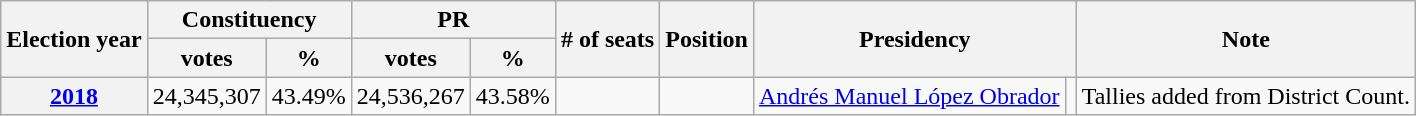<table class="wikitable">
<tr>
<th rowspan="2">Election year</th>
<th colspan="2">Constituency</th>
<th colspan="2">PR</th>
<th rowspan="2"># of seats</th>
<th rowspan="2">Position</th>
<th colspan="2" rowspan="2">Presidency</th>
<th rowspan="2">Note</th>
</tr>
<tr>
<th>votes</th>
<th>%</th>
<th>votes</th>
<th>%</th>
</tr>
<tr>
<th><a href='#'>2018</a></th>
<td>24,345,307</td>
<td>43.49%</td>
<td>24,536,267</td>
<td>43.58%</td>
<td></td>
<td></td>
<td><a href='#'>Andrés Manuel López Obrador</a></td>
<td></td>
<td>Tallies added from  District Count.</td>
</tr>
</table>
